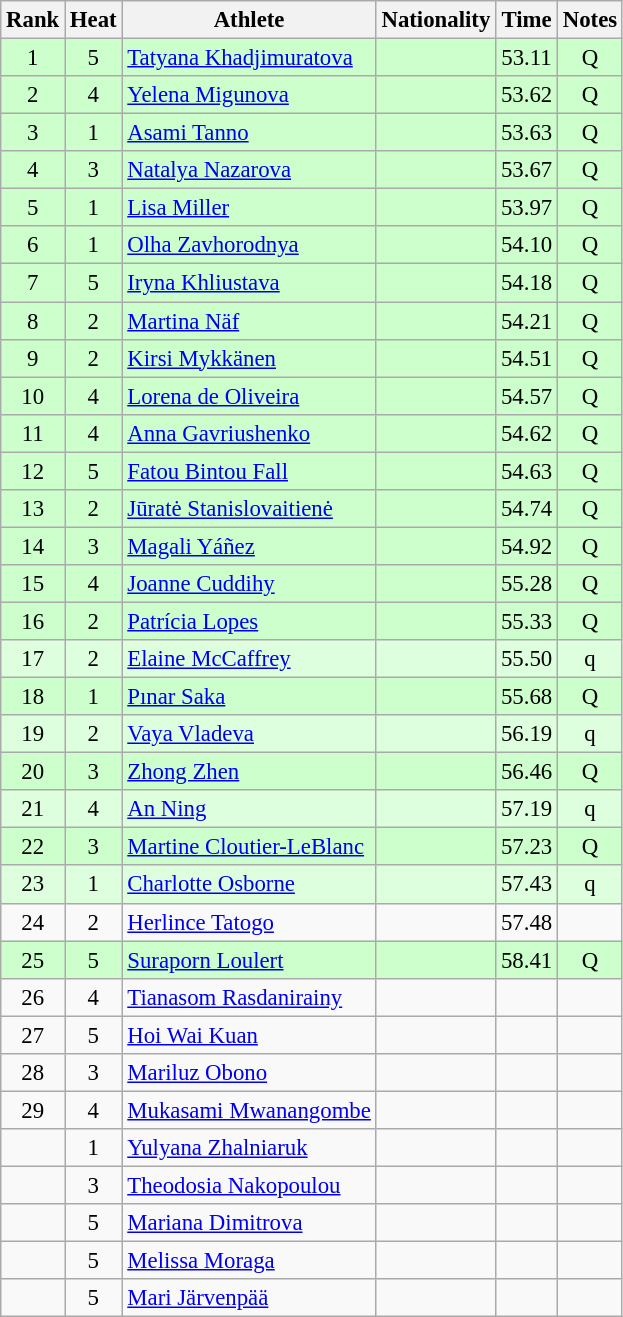<table class="wikitable sortable" style="text-align:center;font-size:95%">
<tr>
<th>Rank</th>
<th>Heat</th>
<th>Athlete</th>
<th>Nationality</th>
<th>Time</th>
<th>Notes</th>
</tr>
<tr bgcolor=ccffcc>
<td>1</td>
<td>5</td>
<td align="left"><a href='#'>Tatyana Khadjimuratova</a></td>
<td align=left></td>
<td>53.11</td>
<td>Q</td>
</tr>
<tr bgcolor=ccffcc>
<td>2</td>
<td>4</td>
<td align="left"><a href='#'>Yelena Migunova</a></td>
<td align=left></td>
<td>53.62</td>
<td>Q</td>
</tr>
<tr bgcolor=ccffcc>
<td>3</td>
<td>1</td>
<td align="left"><a href='#'>Asami Tanno</a></td>
<td align=left></td>
<td>53.63</td>
<td>Q</td>
</tr>
<tr bgcolor=ccffcc>
<td>4</td>
<td>3</td>
<td align="left"><a href='#'>Natalya Nazarova</a></td>
<td align=left></td>
<td>53.67</td>
<td>Q</td>
</tr>
<tr bgcolor=ccffcc>
<td>5</td>
<td>1</td>
<td align="left"><a href='#'>Lisa Miller</a></td>
<td align=left></td>
<td>53.97</td>
<td>Q</td>
</tr>
<tr bgcolor=ccffcc>
<td>6</td>
<td>1</td>
<td align="left"><a href='#'>Olha Zavhorodnya</a></td>
<td align=left></td>
<td>54.10</td>
<td>Q</td>
</tr>
<tr bgcolor=ccffcc>
<td>7</td>
<td>5</td>
<td align="left"><a href='#'>Iryna Khliustava</a></td>
<td align=left></td>
<td>54.18</td>
<td>Q</td>
</tr>
<tr bgcolor=ccffcc>
<td>8</td>
<td>2</td>
<td align="left"><a href='#'>Martina Näf</a></td>
<td align=left></td>
<td>54.21</td>
<td>Q</td>
</tr>
<tr bgcolor=ccffcc>
<td>9</td>
<td>2</td>
<td align="left"><a href='#'>Kirsi Mykkänen</a></td>
<td align=left></td>
<td>54.51</td>
<td>Q</td>
</tr>
<tr bgcolor=ccffcc>
<td>10</td>
<td>4</td>
<td align="left"><a href='#'>Lorena de Oliveira</a></td>
<td align=left></td>
<td>54.57</td>
<td>Q</td>
</tr>
<tr bgcolor=ccffcc>
<td>11</td>
<td>4</td>
<td align="left"><a href='#'>Anna Gavriushenko</a></td>
<td align=left></td>
<td>54.62</td>
<td>Q</td>
</tr>
<tr bgcolor=ccffcc>
<td>12</td>
<td>5</td>
<td align="left"><a href='#'>Fatou Bintou Fall</a></td>
<td align=left></td>
<td>54.63</td>
<td>Q</td>
</tr>
<tr bgcolor=ccffcc>
<td>13</td>
<td>2</td>
<td align="left"><a href='#'>Jūratė Stanislovaitienė</a></td>
<td align=left></td>
<td>54.74</td>
<td>Q</td>
</tr>
<tr bgcolor=ccffcc>
<td>14</td>
<td>3</td>
<td align="left"><a href='#'>Magali Yáñez</a></td>
<td align=left></td>
<td>54.92</td>
<td>Q</td>
</tr>
<tr bgcolor=ccffcc>
<td>15</td>
<td>4</td>
<td align="left"><a href='#'>Joanne Cuddihy</a></td>
<td align=left></td>
<td>55.28</td>
<td>Q</td>
</tr>
<tr bgcolor=ccffcc>
<td>16</td>
<td>2</td>
<td align="left"><a href='#'>Patrícia Lopes</a></td>
<td align=left></td>
<td>55.33</td>
<td>Q</td>
</tr>
<tr bgcolor=ddffdd>
<td>17</td>
<td>2</td>
<td align="left"><a href='#'>Elaine McCaffrey</a></td>
<td align=left></td>
<td>55.50</td>
<td>q</td>
</tr>
<tr bgcolor=ccffcc>
<td>18</td>
<td>1</td>
<td align="left"><a href='#'>Pınar Saka</a></td>
<td align=left></td>
<td>55.68</td>
<td>Q</td>
</tr>
<tr bgcolor=ddffdd>
<td>19</td>
<td>2</td>
<td align="left"><a href='#'>Vaya Vladeva</a></td>
<td align=left></td>
<td>56.19</td>
<td>q</td>
</tr>
<tr bgcolor=ccffcc>
<td>20</td>
<td>3</td>
<td align="left"><a href='#'>Zhong Zhen</a></td>
<td align=left></td>
<td>56.46</td>
<td>Q</td>
</tr>
<tr bgcolor=ddffdd>
<td>21</td>
<td>4</td>
<td align="left"><a href='#'>An Ning</a></td>
<td align=left></td>
<td>57.19</td>
<td>q</td>
</tr>
<tr bgcolor=ccffcc>
<td>22</td>
<td>3</td>
<td align="left"><a href='#'>Martine Cloutier-LeBlanc</a></td>
<td align=left></td>
<td>57.23</td>
<td>Q</td>
</tr>
<tr bgcolor=ddffdd>
<td>23</td>
<td>1</td>
<td align="left"><a href='#'>Charlotte Osborne</a></td>
<td align=left></td>
<td>57.43</td>
<td>q</td>
</tr>
<tr>
<td>24</td>
<td>2</td>
<td align="left"><a href='#'>Herlince Tatogo</a></td>
<td align=left></td>
<td>57.48</td>
<td></td>
</tr>
<tr bgcolor=ccffcc>
<td>25</td>
<td>5</td>
<td align="left"><a href='#'>Suraporn Loulert</a></td>
<td align=left></td>
<td>58.41</td>
<td>Q</td>
</tr>
<tr>
<td>26</td>
<td>4</td>
<td align="left"><a href='#'>Tianasom Rasdanirainy</a></td>
<td align=left></td>
<td></td>
<td></td>
</tr>
<tr>
<td>27</td>
<td>5</td>
<td align="left"><a href='#'>Hoi Wai Kuan</a></td>
<td align=left></td>
<td></td>
<td></td>
</tr>
<tr>
<td>28</td>
<td>3</td>
<td align="left"><a href='#'>Mariluz Obono</a></td>
<td align=left></td>
<td></td>
<td></td>
</tr>
<tr>
<td>29</td>
<td>4</td>
<td align="left"><a href='#'>Mukasami Mwanangombe</a></td>
<td align=left></td>
<td></td>
<td></td>
</tr>
<tr>
<td></td>
<td>1</td>
<td align="left"><a href='#'>Yulyana Zhalniaruk</a></td>
<td align=left></td>
<td></td>
<td></td>
</tr>
<tr>
<td></td>
<td>3</td>
<td align="left"><a href='#'>Theodosia Nakopoulou</a></td>
<td align=left></td>
<td></td>
<td></td>
</tr>
<tr>
<td></td>
<td>5</td>
<td align="left"><a href='#'>Mariana Dimitrova</a></td>
<td align=left></td>
<td></td>
<td></td>
</tr>
<tr>
<td></td>
<td>5</td>
<td align="left"><a href='#'>Melissa Moraga</a></td>
<td align=left></td>
<td></td>
<td></td>
</tr>
<tr>
<td></td>
<td>5</td>
<td align="left"><a href='#'>Mari Järvenpää</a></td>
<td align=left></td>
<td></td>
<td></td>
</tr>
</table>
